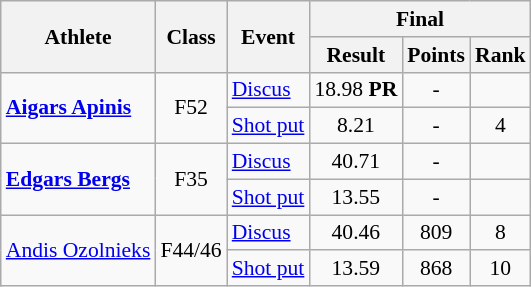<table class=wikitable style="font-size:90%">
<tr>
<th rowspan="2">Athlete</th>
<th rowspan="2">Class</th>
<th rowspan="2">Event</th>
<th colspan="3">Final</th>
</tr>
<tr>
<th>Result</th>
<th>Points</th>
<th>Rank</th>
</tr>
<tr>
<td rowspan="2"><strong><a href='#'>Aigars Apinis</a></strong></td>
<td rowspan="2" style="text-align:center;">F52</td>
<td><a href='#'>Discus</a></td>
<td style="text-align:center;">18.98 <strong>PR</strong></td>
<td style="text-align:center;">-</td>
<td style="text-align:center;"></td>
</tr>
<tr>
<td><a href='#'>Shot put</a></td>
<td style="text-align:center;">8.21</td>
<td style="text-align:center;">-</td>
<td style="text-align:center;">4</td>
</tr>
<tr>
<td rowspan="2"><strong><a href='#'>Edgars Bergs</a></strong></td>
<td rowspan="2" style="text-align:center;">F35</td>
<td><a href='#'>Discus</a></td>
<td style="text-align:center;">40.71</td>
<td style="text-align:center;">-</td>
<td style="text-align:center;"></td>
</tr>
<tr>
<td><a href='#'>Shot put</a></td>
<td style="text-align:center;">13.55</td>
<td style="text-align:center;">-</td>
<td style="text-align:center;"></td>
</tr>
<tr>
<td rowspan="2"><a href='#'>Andis Ozolnieks</a></td>
<td rowspan="2" style="text-align:center;">F44/46</td>
<td><a href='#'>Discus</a></td>
<td style="text-align:center;">40.46</td>
<td style="text-align:center;">809</td>
<td style="text-align:center;">8</td>
</tr>
<tr>
<td><a href='#'>Shot put</a></td>
<td style="text-align:center;">13.59</td>
<td style="text-align:center;">868</td>
<td style="text-align:center;">10</td>
</tr>
</table>
